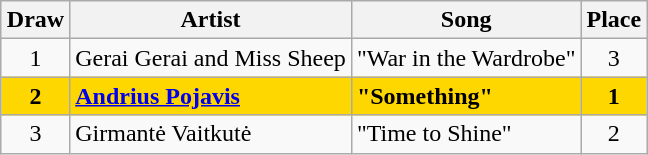<table class="sortable wikitable" style="margin: 1em auto 1em auto; text-align:center;">
<tr>
<th>Draw</th>
<th>Artist</th>
<th>Song</th>
<th>Place</th>
</tr>
<tr>
<td>1</td>
<td align="left">Gerai Gerai and Miss Sheep</td>
<td align="left">"War in the Wardrobe"</td>
<td>3</td>
</tr>
<tr style="font-weight:bold; background:gold;">
<td>2</td>
<td align="left"><a href='#'>Andrius Pojavis</a></td>
<td align="left">"Something"</td>
<td>1</td>
</tr>
<tr>
<td>3</td>
<td align="left">Girmantė Vaitkutė</td>
<td align="left">"Time to Shine"</td>
<td>2</td>
</tr>
</table>
